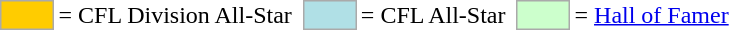<table>
<tr>
<td style="background-color:#FFCC00; border:1px solid #aaaaaa; width:2em;"></td>
<td>= CFL Division All-Star</td>
<td></td>
<td style="background-color:#B0E0E6; border:1px solid #aaaaaa; width:2em;"></td>
<td>= CFL All-Star</td>
<td></td>
<td style="background-color:#CCFFCC; border:1px solid #aaaaaa; width:2em;"></td>
<td>= <a href='#'>Hall of Famer</a></td>
</tr>
</table>
